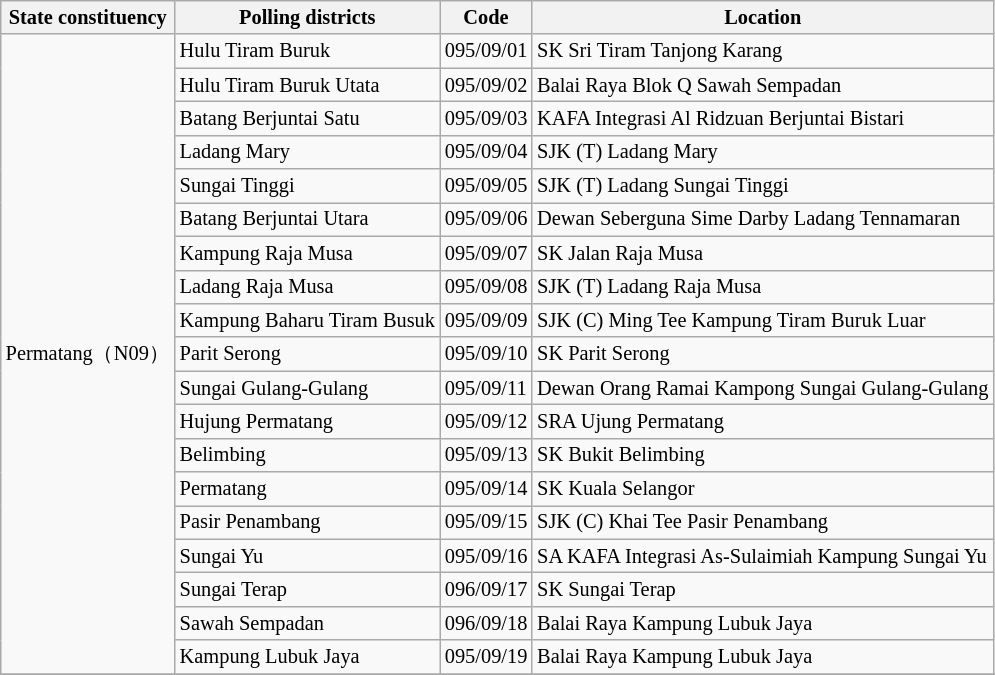<table class="wikitable sortable mw-collapsible" style="white-space:nowrap;font-size:85%">
<tr>
<th>State constituency</th>
<th>Polling districts</th>
<th>Code</th>
<th>Location</th>
</tr>
<tr>
<td rowspan="19">Permatang（N09）</td>
<td>Hulu Tiram Buruk</td>
<td>095/09/01</td>
<td>SK Sri Tiram Tanjong Karang</td>
</tr>
<tr>
<td>Hulu Tiram Buruk Utata</td>
<td>095/09/02</td>
<td>Balai Raya Blok Q Sawah Sempadan</td>
</tr>
<tr>
<td>Batang Berjuntai Satu</td>
<td>095/09/03</td>
<td>KAFA Integrasi Al Ridzuan Berjuntai Bistari</td>
</tr>
<tr>
<td>Ladang Mary</td>
<td>095/09/04</td>
<td>SJK (T) Ladang Mary</td>
</tr>
<tr>
<td>Sungai Tinggi</td>
<td>095/09/05</td>
<td>SJK (T) Ladang Sungai Tinggi</td>
</tr>
<tr>
<td>Batang Berjuntai Utara</td>
<td>095/09/06</td>
<td>Dewan Seberguna Sime Darby Ladang Tennamaran</td>
</tr>
<tr>
<td>Kampung Raja Musa</td>
<td>095/09/07</td>
<td>SK Jalan Raja Musa</td>
</tr>
<tr>
<td>Ladang Raja Musa</td>
<td>095/09/08</td>
<td>SJK (T) Ladang Raja Musa</td>
</tr>
<tr>
<td>Kampung Baharu Tiram Busuk</td>
<td>095/09/09</td>
<td>SJK (C) Ming Tee Kampung Tiram Buruk Luar</td>
</tr>
<tr>
<td>Parit Serong</td>
<td>095/09/10</td>
<td>SK Parit Serong</td>
</tr>
<tr>
<td>Sungai Gulang-Gulang</td>
<td>095/09/11</td>
<td>Dewan Orang Ramai Kampong Sungai Gulang-Gulang</td>
</tr>
<tr>
<td>Hujung Permatang</td>
<td>095/09/12</td>
<td>SRA Ujung Permatang</td>
</tr>
<tr>
<td>Belimbing</td>
<td>095/09/13</td>
<td>SK Bukit Belimbing</td>
</tr>
<tr>
<td>Permatang</td>
<td>095/09/14</td>
<td>SK Kuala Selangor</td>
</tr>
<tr>
<td>Pasir Penambang</td>
<td>095/09/15</td>
<td>SJK (C) Khai Tee Pasir Penambang</td>
</tr>
<tr>
<td>Sungai Yu</td>
<td>095/09/16</td>
<td>SA KAFA Integrasi As-Sulaimiah Kampung Sungai Yu</td>
</tr>
<tr>
<td>Sungai Terap</td>
<td>096/09/17</td>
<td>SK Sungai Terap</td>
</tr>
<tr>
<td>Sawah Sempadan</td>
<td>096/09/18</td>
<td>Balai Raya Kampung Lubuk Jaya</td>
</tr>
<tr>
<td>Kampung Lubuk Jaya</td>
<td>095/09/19</td>
<td>Balai Raya Kampung Lubuk Jaya</td>
</tr>
<tr>
</tr>
</table>
